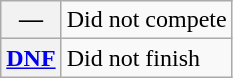<table class="wikitable">
<tr>
<th scope="row">—</th>
<td>Did not compete</td>
</tr>
<tr>
<th scope="row"><a href='#'>DNF</a></th>
<td>Did not finish</td>
</tr>
</table>
